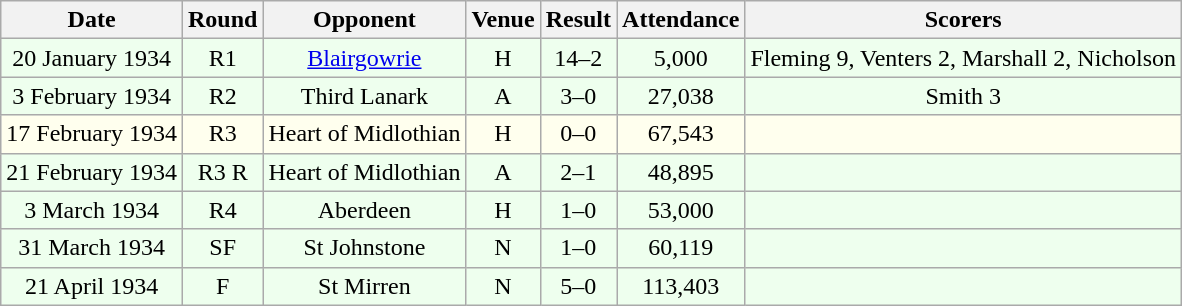<table class="wikitable sortable" style="font-size:100%; text-align:center">
<tr>
<th>Date</th>
<th>Round</th>
<th>Opponent</th>
<th>Venue</th>
<th>Result</th>
<th>Attendance</th>
<th>Scorers</th>
</tr>
<tr bgcolor = "#EEFFEE">
<td>20 January 1934</td>
<td>R1</td>
<td><a href='#'>Blairgowrie</a></td>
<td>H</td>
<td>14–2</td>
<td>5,000</td>
<td>Fleming 9, Venters 2, Marshall 2, Nicholson</td>
</tr>
<tr bgcolor = "#EEFFEE">
<td>3 February 1934</td>
<td>R2</td>
<td>Third Lanark</td>
<td>A</td>
<td>3–0</td>
<td>27,038</td>
<td>Smith 3</td>
</tr>
<tr bgcolor = "#FFFFEE">
<td>17 February 1934</td>
<td>R3</td>
<td>Heart of Midlothian</td>
<td>H</td>
<td>0–0</td>
<td>67,543</td>
<td></td>
</tr>
<tr bgcolor = "#EEFFEE">
<td>21 February 1934</td>
<td>R3 R</td>
<td>Heart of Midlothian</td>
<td>A</td>
<td>2–1</td>
<td>48,895</td>
<td></td>
</tr>
<tr bgcolor = "#EEFFEE">
<td>3 March 1934</td>
<td>R4</td>
<td>Aberdeen</td>
<td>H</td>
<td>1–0</td>
<td>53,000</td>
<td></td>
</tr>
<tr bgcolor = "#EEFFEE">
<td>31 March 1934</td>
<td>SF</td>
<td>St Johnstone</td>
<td>N</td>
<td>1–0</td>
<td>60,119</td>
<td></td>
</tr>
<tr bgcolor = "#EEFFEE">
<td>21 April 1934</td>
<td>F</td>
<td>St Mirren</td>
<td>N</td>
<td>5–0</td>
<td>113,403</td>
<td></td>
</tr>
</table>
